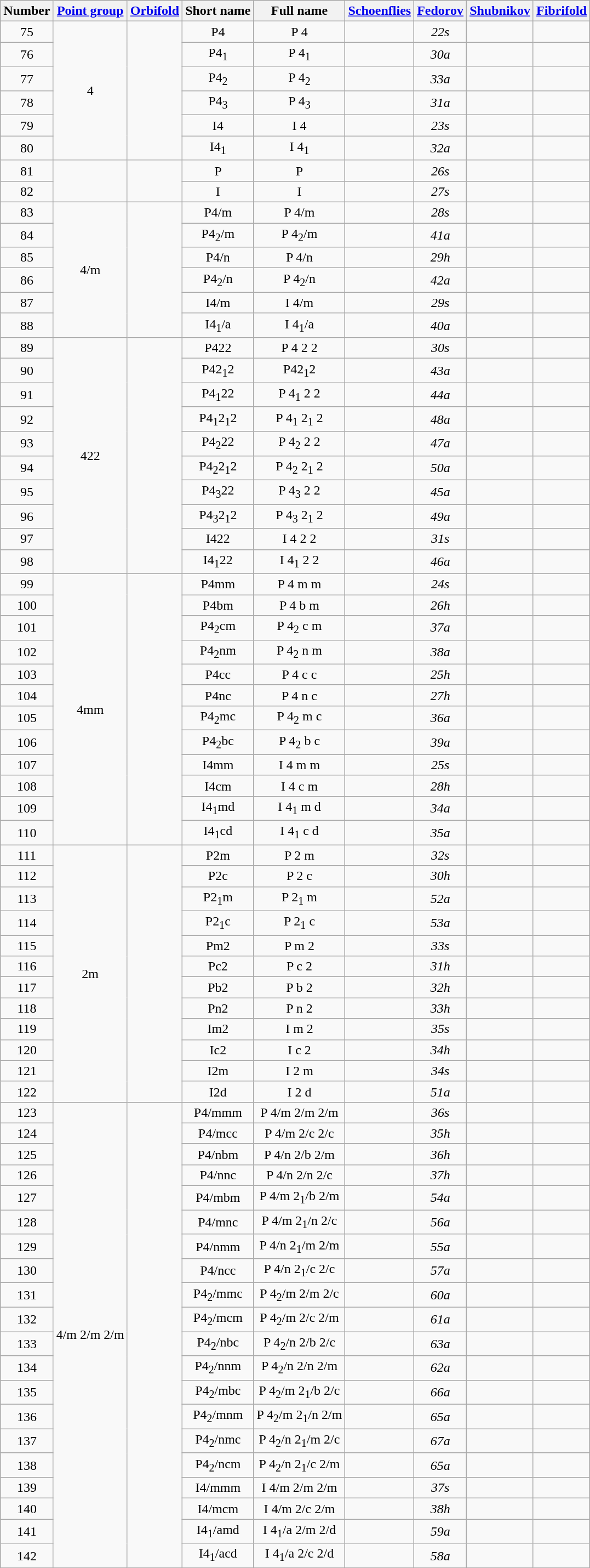<table class=wikitable>
<tr>
<th>Number</th>
<th><a href='#'>Point group</a></th>
<th><a href='#'>Orbifold</a></th>
<th>Short name</th>
<th>Full name</th>
<th><a href='#'>Schoenflies</a></th>
<th><a href='#'>Fedorov</a></th>
<th><a href='#'>Shubnikov</a></th>
<th><a href='#'>Fibrifold</a></th>
</tr>
<tr align=center>
<td>75</td>
<td rowspan=6>4</td>
<td rowspan=6></td>
<td>P4</td>
<td>P 4</td>
<td></td>
<td><em>22s</em></td>
<td></td>
<td></td>
</tr>
<tr align=center>
<td>76</td>
<td>P4<sub>1</sub></td>
<td>P 4<sub>1</sub></td>
<td></td>
<td><em>30a</em></td>
<td></td>
<td></td>
</tr>
<tr align=center>
<td>77</td>
<td>P4<sub>2</sub></td>
<td>P 4<sub>2</sub></td>
<td></td>
<td><em>33a</em></td>
<td></td>
<td></td>
</tr>
<tr align=center>
<td>78</td>
<td>P4<sub>3</sub></td>
<td>P 4<sub>3</sub></td>
<td></td>
<td><em>31a</em></td>
<td></td>
<td></td>
</tr>
<tr align=center>
<td>79</td>
<td>I4</td>
<td>I 4</td>
<td></td>
<td><em>23s</em></td>
<td></td>
<td></td>
</tr>
<tr align=center>
<td>80</td>
<td>I4<sub>1</sub></td>
<td>I 4<sub>1</sub></td>
<td></td>
<td><em>32a</em></td>
<td></td>
<td></td>
</tr>
<tr align=center>
<td>81</td>
<td rowspan=2></td>
<td rowspan=2></td>
<td>P</td>
<td>P </td>
<td></td>
<td><em>26s</em></td>
<td></td>
<td></td>
</tr>
<tr align=center>
<td>82</td>
<td>I</td>
<td>I </td>
<td></td>
<td><em>27s</em></td>
<td></td>
<td></td>
</tr>
<tr align=center>
<td>83</td>
<td rowspan=6>4/m</td>
<td rowspan=6></td>
<td>P4/m</td>
<td>P 4/m</td>
<td></td>
<td><em>28s</em></td>
<td></td>
<td></td>
</tr>
<tr align=center>
<td>84</td>
<td>P4<sub>2</sub>/m</td>
<td>P 4<sub>2</sub>/m</td>
<td></td>
<td><em>41a</em></td>
<td></td>
<td></td>
</tr>
<tr align=center>
<td>85</td>
<td>P4/n</td>
<td>P 4/n</td>
<td></td>
<td><em>29h</em></td>
<td></td>
<td></td>
</tr>
<tr align=center>
<td>86</td>
<td>P4<sub>2</sub>/n</td>
<td>P 4<sub>2</sub>/n</td>
<td></td>
<td><em>42a</em></td>
<td></td>
<td></td>
</tr>
<tr align=center>
<td>87</td>
<td>I4/m</td>
<td>I 4/m</td>
<td></td>
<td><em>29s</em></td>
<td></td>
<td></td>
</tr>
<tr align=center>
<td>88</td>
<td>I4<sub>1</sub>/a</td>
<td>I 4<sub>1</sub>/a</td>
<td></td>
<td><em>40a</em></td>
<td></td>
<td></td>
</tr>
<tr align=center>
<td>89</td>
<td rowspan=10>422</td>
<td rowspan=10></td>
<td>P422</td>
<td>P 4 2 2</td>
<td></td>
<td><em>30s</em></td>
<td></td>
<td></td>
</tr>
<tr align=center>
<td>90</td>
<td>P42<sub>1</sub>2</td>
<td>P42<sub>1</sub>2</td>
<td></td>
<td><em>43a</em></td>
<td> </td>
<td></td>
</tr>
<tr align=center>
<td>91</td>
<td>P4<sub>1</sub>22</td>
<td>P 4<sub>1</sub> 2 2</td>
<td></td>
<td><em>44a</em></td>
<td></td>
<td></td>
</tr>
<tr align=center>
<td>92</td>
<td>P4<sub>1</sub>2<sub>1</sub>2</td>
<td>P 4<sub>1</sub> 2<sub>1</sub> 2</td>
<td></td>
<td><em>48a</em></td>
<td> </td>
<td></td>
</tr>
<tr align=center>
<td>93</td>
<td>P4<sub>2</sub>22</td>
<td>P 4<sub>2</sub> 2 2</td>
<td></td>
<td><em>47a</em></td>
<td></td>
<td></td>
</tr>
<tr align=center>
<td>94</td>
<td>P4<sub>2</sub>2<sub>1</sub>2</td>
<td>P 4<sub>2</sub> 2<sub>1</sub> 2</td>
<td></td>
<td><em>50a</em></td>
<td> </td>
<td></td>
</tr>
<tr align=center>
<td>95</td>
<td>P4<sub>3</sub>22</td>
<td>P 4<sub>3</sub> 2 2</td>
<td></td>
<td><em>45a</em></td>
<td></td>
<td></td>
</tr>
<tr align=center>
<td>96</td>
<td>P4<sub>3</sub>2<sub>1</sub>2</td>
<td>P 4<sub>3</sub> 2<sub>1</sub> 2</td>
<td></td>
<td><em>49a</em></td>
<td> </td>
<td></td>
</tr>
<tr align=center>
<td>97</td>
<td>I422</td>
<td>I 4 2 2</td>
<td></td>
<td><em>31s</em></td>
<td></td>
<td></td>
</tr>
<tr align=center>
<td>98</td>
<td>I4<sub>1</sub>22</td>
<td>I 4<sub>1</sub> 2 2</td>
<td></td>
<td><em>46a</em></td>
<td></td>
<td></td>
</tr>
<tr align=center>
<td>99</td>
<td rowspan=12>4mm</td>
<td rowspan=12></td>
<td>P4mm</td>
<td>P 4 m m</td>
<td></td>
<td><em>24s</em></td>
<td></td>
<td></td>
</tr>
<tr align=center>
<td>100</td>
<td>P4bm</td>
<td>P 4 b m</td>
<td></td>
<td><em>26h</em></td>
<td></td>
<td></td>
</tr>
<tr align=center>
<td>101</td>
<td>P4<sub>2</sub>cm</td>
<td>P 4<sub>2</sub> c m</td>
<td></td>
<td><em>37a</em></td>
<td></td>
<td></td>
</tr>
<tr align=center>
<td>102</td>
<td>P4<sub>2</sub>nm</td>
<td>P 4<sub>2</sub> n m</td>
<td></td>
<td><em>38a</em></td>
<td></td>
<td></td>
</tr>
<tr align=center>
<td>103</td>
<td>P4cc</td>
<td>P 4 c c</td>
<td></td>
<td><em>25h</em></td>
<td></td>
<td></td>
</tr>
<tr align=center>
<td>104</td>
<td>P4nc</td>
<td>P 4 n c</td>
<td></td>
<td><em>27h</em></td>
<td></td>
<td></td>
</tr>
<tr align=center>
<td>105</td>
<td>P4<sub>2</sub>mc</td>
<td>P 4<sub>2</sub> m c</td>
<td></td>
<td><em>36a</em></td>
<td></td>
<td></td>
</tr>
<tr align=center>
<td>106</td>
<td>P4<sub>2</sub>bc</td>
<td>P 4<sub>2</sub> b c</td>
<td></td>
<td><em>39a</em></td>
<td></td>
<td></td>
</tr>
<tr align=center>
<td>107</td>
<td>I4mm</td>
<td>I 4 m m</td>
<td></td>
<td><em>25s</em></td>
<td></td>
<td></td>
</tr>
<tr align=center>
<td>108</td>
<td>I4cm</td>
<td>I 4 c m</td>
<td></td>
<td><em>28h</em></td>
<td></td>
<td></td>
</tr>
<tr align=center>
<td>109</td>
<td>I4<sub>1</sub>md</td>
<td>I 4<sub>1</sub> m d</td>
<td></td>
<td><em>34a</em></td>
<td></td>
<td></td>
</tr>
<tr align=center>
<td>110</td>
<td>I4<sub>1</sub>cd</td>
<td>I 4<sub>1</sub> c d</td>
<td></td>
<td><em>35a</em></td>
<td></td>
<td></td>
</tr>
<tr align=center>
<td>111</td>
<td rowspan=12>2m</td>
<td rowspan=12></td>
<td>P2m</td>
<td>P  2 m</td>
<td></td>
<td><em>32s</em></td>
<td></td>
<td></td>
</tr>
<tr align=center>
<td>112</td>
<td>P2c</td>
<td>P  2 c</td>
<td></td>
<td><em>30h</em></td>
<td> </td>
<td></td>
</tr>
<tr align=center>
<td>113</td>
<td>P2<sub>1</sub>m</td>
<td>P  2<sub>1</sub> m</td>
<td></td>
<td><em>52a</em></td>
<td></td>
<td></td>
</tr>
<tr align=center>
<td>114</td>
<td>P2<sub>1</sub>c</td>
<td>P  2<sub>1</sub> c</td>
<td></td>
<td><em>53a</em></td>
<td></td>
<td></td>
</tr>
<tr align=center>
<td>115</td>
<td>Pm2</td>
<td>P  m 2</td>
<td></td>
<td><em>33s</em></td>
<td></td>
<td></td>
</tr>
<tr align=center>
<td>116</td>
<td>Pc2</td>
<td>P  c 2</td>
<td></td>
<td><em>31h</em></td>
<td></td>
<td></td>
</tr>
<tr align=center>
<td>117</td>
<td>Pb2</td>
<td>P  b 2</td>
<td></td>
<td><em>32h</em></td>
<td></td>
<td></td>
</tr>
<tr align=center>
<td>118</td>
<td>Pn2</td>
<td>P  n 2</td>
<td></td>
<td><em>33h</em></td>
<td></td>
<td></td>
</tr>
<tr align=center>
<td>119</td>
<td>Im2</td>
<td>I  m 2</td>
<td></td>
<td><em>35s</em></td>
<td></td>
<td></td>
</tr>
<tr align=center>
<td>120</td>
<td>Ic2</td>
<td>I  c 2</td>
<td></td>
<td><em>34h</em></td>
<td></td>
<td></td>
</tr>
<tr align=center>
<td>121</td>
<td>I2m</td>
<td>I  2 m</td>
<td></td>
<td><em>34s</em></td>
<td></td>
<td></td>
</tr>
<tr align=center>
<td>122</td>
<td>I2d</td>
<td>I  2 d</td>
<td></td>
<td><em>51a</em></td>
<td></td>
<td></td>
</tr>
<tr align=center>
<td>123</td>
<td rowspan=20>4/m 2/m 2/m</td>
<td rowspan=20></td>
<td>P4/mmm</td>
<td>P 4/m 2/m 2/m</td>
<td></td>
<td><em>36s</em></td>
<td></td>
<td></td>
</tr>
<tr align=center>
<td>124</td>
<td>P4/mcc</td>
<td>P 4/m 2/c 2/c</td>
<td></td>
<td><em>35h</em></td>
<td></td>
<td></td>
</tr>
<tr align=center>
<td>125</td>
<td>P4/nbm</td>
<td>P 4/n 2/b 2/m</td>
<td></td>
<td><em>36h</em></td>
<td></td>
<td></td>
</tr>
<tr align=center>
<td>126</td>
<td>P4/nnc</td>
<td>P 4/n 2/n 2/c</td>
<td></td>
<td><em>37h</em></td>
<td></td>
<td></td>
</tr>
<tr align=center>
<td>127</td>
<td>P4/mbm</td>
<td>P 4/m 2<sub>1</sub>/b 2/m</td>
<td></td>
<td><em>54a</em></td>
<td></td>
<td></td>
</tr>
<tr align=center>
<td>128</td>
<td>P4/mnc</td>
<td>P 4/m 2<sub>1</sub>/n 2/c</td>
<td></td>
<td><em>56a</em></td>
<td></td>
<td></td>
</tr>
<tr align=center>
<td>129</td>
<td>P4/nmm</td>
<td>P 4/n 2<sub>1</sub>/m 2/m</td>
<td></td>
<td><em>55a</em></td>
<td></td>
<td></td>
</tr>
<tr align=center>
<td>130</td>
<td>P4/ncc</td>
<td>P 4/n 2<sub>1</sub>/c 2/c</td>
<td></td>
<td><em>57a</em></td>
<td></td>
<td></td>
</tr>
<tr align=center>
<td>131</td>
<td>P4<sub>2</sub>/mmc</td>
<td>P 4<sub>2</sub>/m 2/m 2/c</td>
<td></td>
<td><em>60a</em></td>
<td></td>
<td></td>
</tr>
<tr align=center>
<td>132</td>
<td>P4<sub>2</sub>/mcm</td>
<td>P 4<sub>2</sub>/m 2/c 2/m</td>
<td></td>
<td><em>61a</em></td>
<td></td>
<td></td>
</tr>
<tr align=center>
<td>133</td>
<td>P4<sub>2</sub>/nbc</td>
<td>P 4<sub>2</sub>/n 2/b 2/c</td>
<td></td>
<td><em>63a</em></td>
<td></td>
<td></td>
</tr>
<tr align=center>
<td>134</td>
<td>P4<sub>2</sub>/nnm</td>
<td>P 4<sub>2</sub>/n 2/n 2/m</td>
<td></td>
<td><em>62a</em></td>
<td></td>
<td></td>
</tr>
<tr align=center>
<td>135</td>
<td>P4<sub>2</sub>/mbc</td>
<td>P 4<sub>2</sub>/m 2<sub>1</sub>/b 2/c</td>
<td></td>
<td><em>66a</em></td>
<td></td>
<td></td>
</tr>
<tr align=center>
<td>136</td>
<td>P4<sub>2</sub>/mnm</td>
<td>P 4<sub>2</sub>/m 2<sub>1</sub>/n 2/m</td>
<td></td>
<td><em>65a</em></td>
<td></td>
<td></td>
</tr>
<tr align=center>
<td>137</td>
<td>P4<sub>2</sub>/nmc</td>
<td>P 4<sub>2</sub>/n 2<sub>1</sub>/m 2/c</td>
<td></td>
<td><em>67a</em></td>
<td></td>
<td></td>
</tr>
<tr align=center>
<td>138</td>
<td>P4<sub>2</sub>/ncm</td>
<td>P 4<sub>2</sub>/n 2<sub>1</sub>/c 2/m</td>
<td></td>
<td><em>65a</em></td>
<td></td>
<td></td>
</tr>
<tr align=center>
<td>139</td>
<td>I4/mmm</td>
<td>I 4/m 2/m 2/m</td>
<td></td>
<td><em>37s</em></td>
<td></td>
<td></td>
</tr>
<tr align=center>
<td>140</td>
<td>I4/mcm</td>
<td>I 4/m 2/c 2/m</td>
<td></td>
<td><em>38h</em></td>
<td></td>
<td></td>
</tr>
<tr align=center>
<td>141</td>
<td>I4<sub>1</sub>/amd</td>
<td>I 4<sub>1</sub>/a 2/m 2/d</td>
<td></td>
<td><em>59a</em></td>
<td></td>
<td></td>
</tr>
<tr align=center>
<td>142</td>
<td>I4<sub>1</sub>/acd</td>
<td>I 4<sub>1</sub>/a 2/c 2/d</td>
<td></td>
<td><em>58a</em></td>
<td></td>
<td></td>
</tr>
</table>
